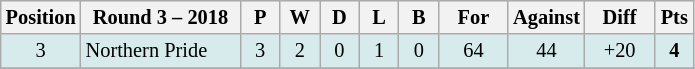<table class="wikitable" style="text-align:center; font-size:85%;">
<tr style="background: #d7ebed;">
<th width="40" abbr="Position">Position</th>
<th width="100">Round 3 – 2018</th>
<th width="20" abbr="Played">P</th>
<th width="20" abbr="Won">W</th>
<th width="20" abbr="Drawn">D</th>
<th width="20" abbr="Lost">L</th>
<th width="20" abbr="Bye">B</th>
<th width="40" abbr="Points for">For</th>
<th width="40" abbr="Points against">Against</th>
<th width="40" abbr="Points difference">Diff</th>
<th width=20 abbr="Points">Pts</th>
</tr>
<tr style="background: #d7ebed;">
<td>3</td>
<td style="text-align:left;"> Northern Pride</td>
<td>3</td>
<td>2</td>
<td>0</td>
<td>1</td>
<td>0</td>
<td>64</td>
<td>44</td>
<td>+20</td>
<td><strong>4</strong></td>
</tr>
<tr>
</tr>
</table>
